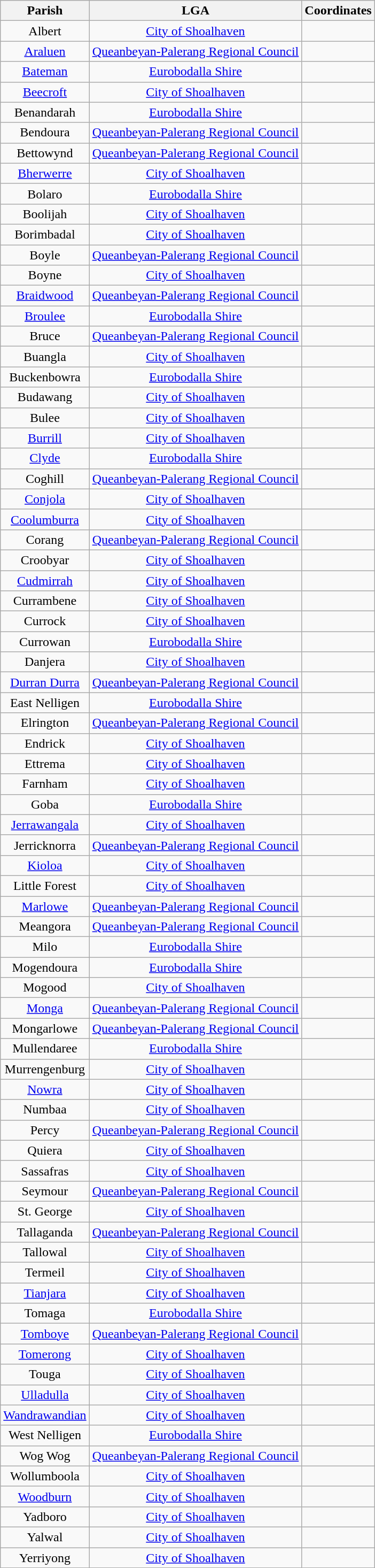<table class="wikitable" style="text-align:center">
<tr>
<th>Parish</th>
<th>LGA</th>
<th>Coordinates</th>
</tr>
<tr>
<td>Albert</td>
<td><a href='#'>City of Shoalhaven</a></td>
<td></td>
</tr>
<tr>
<td><a href='#'>Araluen</a></td>
<td><a href='#'>Queanbeyan-Palerang Regional Council</a></td>
<td></td>
</tr>
<tr>
<td><a href='#'>Bateman</a></td>
<td><a href='#'>Eurobodalla Shire</a></td>
<td></td>
</tr>
<tr>
<td><a href='#'>Beecroft</a></td>
<td><a href='#'>City of Shoalhaven</a></td>
<td></td>
</tr>
<tr>
<td>Benandarah</td>
<td><a href='#'>Eurobodalla Shire</a></td>
<td></td>
</tr>
<tr>
<td>Bendoura</td>
<td><a href='#'>Queanbeyan-Palerang Regional Council</a></td>
<td></td>
</tr>
<tr>
<td>Bettowynd</td>
<td><a href='#'>Queanbeyan-Palerang Regional Council</a></td>
<td></td>
</tr>
<tr>
<td><a href='#'>Bherwerre</a></td>
<td><a href='#'>City of Shoalhaven</a></td>
<td></td>
</tr>
<tr>
<td>Bolaro</td>
<td><a href='#'>Eurobodalla Shire</a></td>
<td></td>
</tr>
<tr>
<td>Boolijah</td>
<td><a href='#'>City of Shoalhaven</a></td>
<td></td>
</tr>
<tr>
<td>Borimbadal</td>
<td><a href='#'>City of Shoalhaven</a></td>
<td></td>
</tr>
<tr>
<td>Boyle</td>
<td><a href='#'>Queanbeyan-Palerang Regional Council</a></td>
<td></td>
</tr>
<tr>
<td>Boyne</td>
<td><a href='#'>City of Shoalhaven</a></td>
<td></td>
</tr>
<tr>
<td><a href='#'>Braidwood</a></td>
<td><a href='#'>Queanbeyan-Palerang Regional Council</a></td>
<td></td>
</tr>
<tr>
<td><a href='#'>Broulee</a></td>
<td><a href='#'>Eurobodalla Shire</a></td>
<td></td>
</tr>
<tr>
<td>Bruce</td>
<td><a href='#'>Queanbeyan-Palerang Regional Council</a></td>
<td></td>
</tr>
<tr>
<td>Buangla</td>
<td><a href='#'>City of Shoalhaven</a></td>
<td></td>
</tr>
<tr>
<td>Buckenbowra</td>
<td><a href='#'>Eurobodalla Shire</a></td>
<td></td>
</tr>
<tr>
<td>Budawang</td>
<td><a href='#'>City of Shoalhaven</a></td>
<td></td>
</tr>
<tr>
<td>Bulee</td>
<td><a href='#'>City of Shoalhaven</a></td>
<td></td>
</tr>
<tr>
<td><a href='#'>Burrill</a></td>
<td><a href='#'>City of Shoalhaven</a></td>
<td></td>
</tr>
<tr>
<td><a href='#'>Clyde</a></td>
<td><a href='#'>Eurobodalla Shire</a></td>
<td></td>
</tr>
<tr>
<td>Coghill</td>
<td><a href='#'>Queanbeyan-Palerang Regional Council</a></td>
<td></td>
</tr>
<tr>
<td><a href='#'>Conjola</a></td>
<td><a href='#'>City of Shoalhaven</a></td>
<td></td>
</tr>
<tr>
<td><a href='#'>Coolumburra</a></td>
<td><a href='#'>City of Shoalhaven</a></td>
<td></td>
</tr>
<tr>
<td>Corang</td>
<td><a href='#'>Queanbeyan-Palerang Regional Council</a></td>
<td></td>
</tr>
<tr>
<td>Croobyar</td>
<td><a href='#'>City of Shoalhaven</a></td>
<td></td>
</tr>
<tr>
<td><a href='#'>Cudmirrah</a></td>
<td><a href='#'>City of Shoalhaven</a></td>
<td></td>
</tr>
<tr>
<td>Currambene</td>
<td><a href='#'>City of Shoalhaven</a></td>
<td></td>
</tr>
<tr>
<td>Currock</td>
<td><a href='#'>City of Shoalhaven</a></td>
<td></td>
</tr>
<tr>
<td>Currowan</td>
<td><a href='#'>Eurobodalla Shire</a></td>
<td></td>
</tr>
<tr>
<td>Danjera</td>
<td><a href='#'>City of Shoalhaven</a></td>
<td></td>
</tr>
<tr>
<td><a href='#'>Durran Durra</a></td>
<td><a href='#'>Queanbeyan-Palerang Regional Council</a></td>
<td></td>
</tr>
<tr>
<td>East Nelligen</td>
<td><a href='#'>Eurobodalla Shire</a></td>
<td></td>
</tr>
<tr>
<td>Elrington</td>
<td><a href='#'>Queanbeyan-Palerang Regional Council</a></td>
<td></td>
</tr>
<tr>
<td>Endrick</td>
<td><a href='#'>City of Shoalhaven</a></td>
<td></td>
</tr>
<tr>
<td>Ettrema</td>
<td><a href='#'>City of Shoalhaven</a></td>
<td></td>
</tr>
<tr>
<td>Farnham</td>
<td><a href='#'>City of Shoalhaven</a></td>
<td></td>
</tr>
<tr>
<td>Goba</td>
<td><a href='#'>Eurobodalla Shire</a></td>
<td></td>
</tr>
<tr>
<td><a href='#'>Jerrawangala</a></td>
<td><a href='#'>City of Shoalhaven</a></td>
<td></td>
</tr>
<tr>
<td>Jerricknorra</td>
<td><a href='#'>Queanbeyan-Palerang Regional Council</a></td>
<td></td>
</tr>
<tr>
<td><a href='#'>Kioloa</a></td>
<td><a href='#'>City of Shoalhaven</a></td>
<td></td>
</tr>
<tr>
<td>Little Forest</td>
<td><a href='#'>City of Shoalhaven</a></td>
<td></td>
</tr>
<tr>
<td><a href='#'>Marlowe</a></td>
<td><a href='#'>Queanbeyan-Palerang Regional Council</a></td>
<td></td>
</tr>
<tr>
<td>Meangora</td>
<td><a href='#'>Queanbeyan-Palerang Regional Council</a></td>
<td></td>
</tr>
<tr>
<td>Milo</td>
<td><a href='#'>Eurobodalla Shire</a></td>
<td></td>
</tr>
<tr>
<td>Mogendoura</td>
<td><a href='#'>Eurobodalla Shire</a></td>
<td></td>
</tr>
<tr>
<td>Mogood</td>
<td><a href='#'>City of Shoalhaven</a></td>
<td></td>
</tr>
<tr>
<td><a href='#'>Monga</a></td>
<td><a href='#'>Queanbeyan-Palerang Regional Council</a></td>
<td></td>
</tr>
<tr>
<td>Mongarlowe</td>
<td><a href='#'>Queanbeyan-Palerang Regional Council</a></td>
<td></td>
</tr>
<tr>
<td>Mullendaree</td>
<td><a href='#'>Eurobodalla Shire</a></td>
<td></td>
</tr>
<tr>
<td>Murrengenburg</td>
<td><a href='#'>City of Shoalhaven</a></td>
<td></td>
</tr>
<tr>
<td><a href='#'>Nowra</a></td>
<td><a href='#'>City of Shoalhaven</a></td>
<td></td>
</tr>
<tr>
<td>Numbaa</td>
<td><a href='#'>City of Shoalhaven</a></td>
<td></td>
</tr>
<tr>
<td>Percy</td>
<td><a href='#'>Queanbeyan-Palerang Regional Council</a></td>
<td></td>
</tr>
<tr>
<td>Quiera</td>
<td><a href='#'>City of Shoalhaven</a></td>
<td></td>
</tr>
<tr>
<td>Sassafras</td>
<td><a href='#'>City of Shoalhaven</a></td>
<td></td>
</tr>
<tr>
<td>Seymour</td>
<td><a href='#'>Queanbeyan-Palerang Regional Council</a></td>
<td></td>
</tr>
<tr>
<td>St. George</td>
<td><a href='#'>City of Shoalhaven</a></td>
<td></td>
</tr>
<tr>
<td>Tallaganda</td>
<td><a href='#'>Queanbeyan-Palerang Regional Council</a></td>
<td></td>
</tr>
<tr>
<td>Tallowal</td>
<td><a href='#'>City of Shoalhaven</a></td>
<td></td>
</tr>
<tr>
<td>Termeil</td>
<td><a href='#'>City of Shoalhaven</a></td>
<td></td>
</tr>
<tr>
<td><a href='#'>Tianjara</a></td>
<td><a href='#'>City of Shoalhaven</a></td>
<td></td>
</tr>
<tr>
<td>Tomaga</td>
<td><a href='#'>Eurobodalla Shire</a></td>
<td></td>
</tr>
<tr>
<td><a href='#'>Tomboye</a></td>
<td><a href='#'>Queanbeyan-Palerang Regional Council</a></td>
<td></td>
</tr>
<tr>
<td><a href='#'>Tomerong</a></td>
<td><a href='#'>City of Shoalhaven</a></td>
<td></td>
</tr>
<tr>
<td>Touga</td>
<td><a href='#'>City of Shoalhaven</a></td>
<td></td>
</tr>
<tr>
<td><a href='#'>Ulladulla</a></td>
<td><a href='#'>City of Shoalhaven</a></td>
<td></td>
</tr>
<tr>
<td><a href='#'>Wandrawandian</a></td>
<td><a href='#'>City of Shoalhaven</a></td>
<td></td>
</tr>
<tr>
<td>West Nelligen</td>
<td><a href='#'>Eurobodalla Shire</a></td>
<td></td>
</tr>
<tr>
<td>Wog Wog</td>
<td><a href='#'>Queanbeyan-Palerang Regional Council</a></td>
<td></td>
</tr>
<tr>
<td>Wollumboola</td>
<td><a href='#'>City of Shoalhaven</a></td>
<td></td>
</tr>
<tr>
<td><a href='#'>Woodburn</a></td>
<td><a href='#'>City of Shoalhaven</a></td>
<td></td>
</tr>
<tr>
<td>Yadboro</td>
<td><a href='#'>City of Shoalhaven</a></td>
<td></td>
</tr>
<tr>
<td>Yalwal</td>
<td><a href='#'>City of Shoalhaven</a></td>
<td></td>
</tr>
<tr>
<td>Yerriyong</td>
<td><a href='#'>City of Shoalhaven</a></td>
<td></td>
</tr>
</table>
